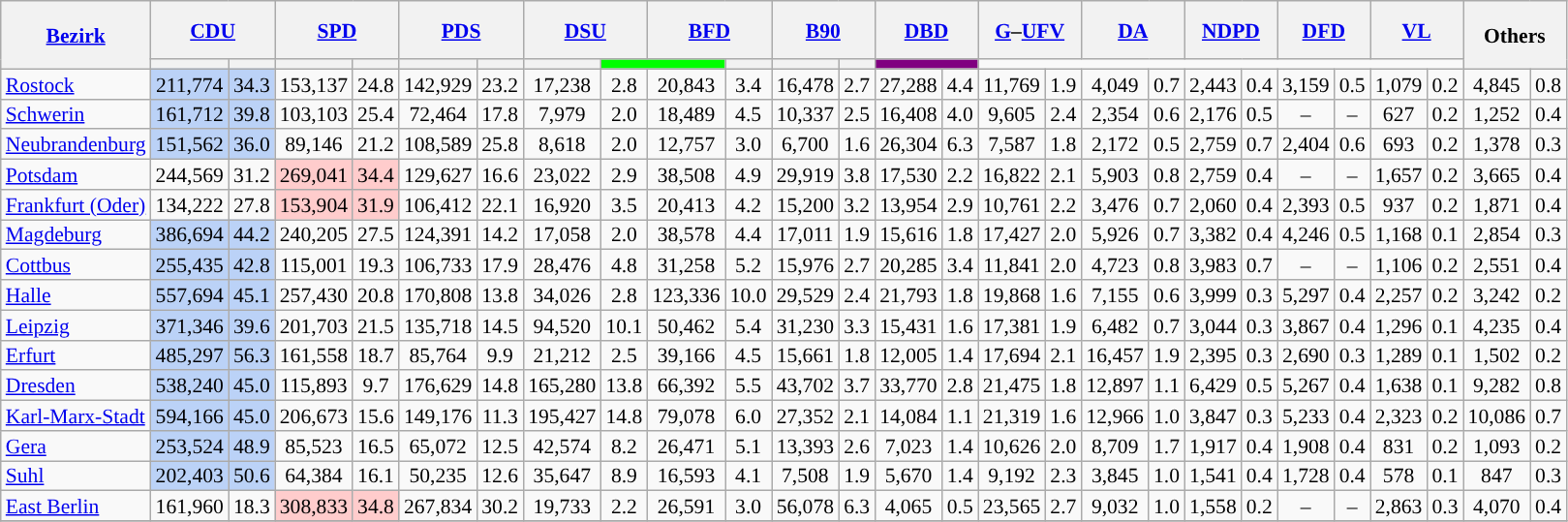<table class="wikitable sortable" style="text-align: center; font-size: 90%; line-height: 14px;">
<tr style="height: 40px;">
<th rowspan="2"><a href='#'>Bezirk</a></th>
<th class="unsortable" style="width:50px;" colspan="2"><a href='#'>CDU</a></th>
<th class="unsortable" style="width:50px;" colspan="2"><a href='#'>SPD</a></th>
<th class="unsortable" style="width:50px;" colspan="2"><a href='#'>PDS</a></th>
<th class="unsortable" style="width:50px;" colspan="2"><a href='#'>DSU</a></th>
<th class="unsortable" style="width:50px;" colspan="2"><a href='#'>BFD</a></th>
<th class="unsortable" style="width:50px;" colspan="2"><a href='#'>B90</a></th>
<th class="unsortable" style="width:50px;" colspan="2"><a href='#'>DBD</a></th>
<th class="unsortable" style="width:50px;" colspan="2"><a href='#'>G</a>–<a href='#'>UFV</a></th>
<th class="unsortable" style="width:50px;" colspan="2"><a href='#'>DA</a></th>
<th class="unsortable" style="width:50px;" colspan="2"><a href='#'>NDPD</a></th>
<th class="unsortable" style="width:50px;" colspan="2"><a href='#'>DFD</a></th>
<th class="unsortable" style="width:50px;" colspan="2"><a href='#'>VL</a></th>
<th class="unsortable" style="width:50px;" colspan="2" rowspan="2">Others</th>
</tr>
<tr>
<th style="background:"></th>
<th style="background:"></th>
<th style="background:"></th>
<th style="background:"></th>
<th style="background:"></th>
<th style="background:"></th>
<th style="background:"></th>
<th style="background:#00FF00;" colspan="2"></th>
<th style="background:"></th>
<th style="background:"></th>
<th style="background:"></th>
<th style="background:#800080;" colspan="2"></th>
</tr>
<tr>
<td style="text-align: left;"><a href='#'>Rostock</a></td>
<td bgcolor=#BBD2F7>211,774</td>
<td bgcolor=#BBD2F7>34.3</td>
<td>153,137</td>
<td>24.8</td>
<td>142,929</td>
<td>23.2</td>
<td>17,238</td>
<td>2.8</td>
<td>20,843</td>
<td>3.4</td>
<td>16,478</td>
<td>2.7</td>
<td>27,288</td>
<td>4.4</td>
<td>11,769</td>
<td>1.9</td>
<td>4,049</td>
<td>0.7</td>
<td>2,443</td>
<td>0.4</td>
<td>3,159</td>
<td>0.5</td>
<td>1,079</td>
<td>0.2</td>
<td>4,845</td>
<td>0.8</td>
</tr>
<tr>
<td style="text-align: left;"><a href='#'>Schwerin</a></td>
<td bgcolor=#BBD2F7>161,712</td>
<td bgcolor=#BBD2F7>39.8</td>
<td>103,103</td>
<td>25.4</td>
<td>72,464</td>
<td>17.8</td>
<td>7,979</td>
<td>2.0</td>
<td>18,489</td>
<td>4.5</td>
<td>10,337</td>
<td>2.5</td>
<td>16,408</td>
<td>4.0</td>
<td>9,605</td>
<td>2.4</td>
<td>2,354</td>
<td>0.6</td>
<td>2,176</td>
<td>0.5</td>
<td>–</td>
<td>–</td>
<td>627</td>
<td>0.2</td>
<td>1,252</td>
<td>0.4</td>
</tr>
<tr>
<td style="text-align: left;"><a href='#'>Neubrandenburg</a></td>
<td bgcolor=#BBD2F7>151,562</td>
<td bgcolor=#BBD2F7>36.0</td>
<td>89,146</td>
<td>21.2</td>
<td>108,589</td>
<td>25.8</td>
<td>8,618</td>
<td>2.0</td>
<td>12,757</td>
<td>3.0</td>
<td>6,700</td>
<td>1.6</td>
<td>26,304</td>
<td>6.3</td>
<td>7,587</td>
<td>1.8</td>
<td>2,172</td>
<td>0.5</td>
<td>2,759</td>
<td>0.7</td>
<td>2,404</td>
<td>0.6</td>
<td>693</td>
<td>0.2</td>
<td>1,378</td>
<td>0.3</td>
</tr>
<tr>
<td style="text-align: left;"><a href='#'>Potsdam</a></td>
<td>244,569</td>
<td>31.2</td>
<td bgcolor=#FFCCCC>269,041</td>
<td bgcolor=#FFCCCC>34.4</td>
<td>129,627</td>
<td>16.6</td>
<td>23,022</td>
<td>2.9</td>
<td>38,508</td>
<td>4.9</td>
<td>29,919</td>
<td>3.8</td>
<td>17,530</td>
<td>2.2</td>
<td>16,822</td>
<td>2.1</td>
<td>5,903</td>
<td>0.8</td>
<td>2,759</td>
<td>0.4</td>
<td>–</td>
<td>–</td>
<td>1,657</td>
<td>0.2</td>
<td>3,665</td>
<td>0.4</td>
</tr>
<tr>
<td style="text-align: left;"><a href='#'>Frankfurt (Oder)</a></td>
<td>134,222</td>
<td>27.8</td>
<td bgcolor=#FFCCCC>153,904</td>
<td bgcolor=#FFCCCC>31.9</td>
<td>106,412</td>
<td>22.1</td>
<td>16,920</td>
<td>3.5</td>
<td>20,413</td>
<td>4.2</td>
<td>15,200</td>
<td>3.2</td>
<td>13,954</td>
<td>2.9</td>
<td>10,761</td>
<td>2.2</td>
<td>3,476</td>
<td>0.7</td>
<td>2,060</td>
<td>0.4</td>
<td>2,393</td>
<td>0.5</td>
<td>937</td>
<td>0.2</td>
<td>1,871</td>
<td>0.4</td>
</tr>
<tr>
<td style="text-align: left;"><a href='#'>Magdeburg</a></td>
<td bgcolor=#BBD2F7>386,694</td>
<td bgcolor=#BBD2F7>44.2</td>
<td>240,205</td>
<td>27.5</td>
<td>124,391</td>
<td>14.2</td>
<td>17,058</td>
<td>2.0</td>
<td>38,578</td>
<td>4.4</td>
<td>17,011</td>
<td>1.9</td>
<td>15,616</td>
<td>1.8</td>
<td>17,427</td>
<td>2.0</td>
<td>5,926</td>
<td>0.7</td>
<td>3,382</td>
<td>0.4</td>
<td>4,246</td>
<td>0.5</td>
<td>1,168</td>
<td>0.1</td>
<td>2,854</td>
<td>0.3</td>
</tr>
<tr>
<td style="text-align: left;"><a href='#'>Cottbus</a></td>
<td bgcolor=#BBD2F7>255,435</td>
<td bgcolor=#BBD2F7>42.8</td>
<td>115,001</td>
<td>19.3</td>
<td>106,733</td>
<td>17.9</td>
<td>28,476</td>
<td>4.8</td>
<td>31,258</td>
<td>5.2</td>
<td>15,976</td>
<td>2.7</td>
<td>20,285</td>
<td>3.4</td>
<td>11,841</td>
<td>2.0</td>
<td>4,723</td>
<td>0.8</td>
<td>3,983</td>
<td>0.7</td>
<td>–</td>
<td>–</td>
<td>1,106</td>
<td>0.2</td>
<td>2,551</td>
<td>0.4</td>
</tr>
<tr>
<td style="text-align: left;"><a href='#'>Halle</a></td>
<td bgcolor=#BBD2F7>557,694</td>
<td bgcolor=#BBD2F7>45.1</td>
<td>257,430</td>
<td>20.8</td>
<td>170,808</td>
<td>13.8</td>
<td>34,026</td>
<td>2.8</td>
<td>123,336</td>
<td>10.0</td>
<td>29,529</td>
<td>2.4</td>
<td>21,793</td>
<td>1.8</td>
<td>19,868</td>
<td>1.6</td>
<td>7,155</td>
<td>0.6</td>
<td>3,999</td>
<td>0.3</td>
<td>5,297</td>
<td>0.4</td>
<td>2,257</td>
<td>0.2</td>
<td>3,242</td>
<td>0.2</td>
</tr>
<tr>
<td style="text-align: left;"><a href='#'>Leipzig</a></td>
<td bgcolor=#BBD2F7>371,346</td>
<td bgcolor=#BBD2F7>39.6</td>
<td>201,703</td>
<td>21.5</td>
<td>135,718</td>
<td>14.5</td>
<td>94,520</td>
<td>10.1</td>
<td>50,462</td>
<td>5.4</td>
<td>31,230</td>
<td>3.3</td>
<td>15,431</td>
<td>1.6</td>
<td>17,381</td>
<td>1.9</td>
<td>6,482</td>
<td>0.7</td>
<td>3,044</td>
<td>0.3</td>
<td>3,867</td>
<td>0.4</td>
<td>1,296</td>
<td>0.1</td>
<td>4,235</td>
<td>0.4</td>
</tr>
<tr>
<td style="text-align: left;"><a href='#'>Erfurt</a></td>
<td bgcolor=#BBD2F7>485,297</td>
<td bgcolor=#BBD2F7>56.3</td>
<td>161,558</td>
<td>18.7</td>
<td>85,764</td>
<td>9.9</td>
<td>21,212</td>
<td>2.5</td>
<td>39,166</td>
<td>4.5</td>
<td>15,661</td>
<td>1.8</td>
<td>12,005</td>
<td>1.4</td>
<td>17,694</td>
<td>2.1</td>
<td>16,457</td>
<td>1.9</td>
<td>2,395</td>
<td>0.3</td>
<td>2,690</td>
<td>0.3</td>
<td>1,289</td>
<td>0.1</td>
<td>1,502</td>
<td>0.2</td>
</tr>
<tr>
<td style="text-align: left;"><a href='#'>Dresden</a></td>
<td bgcolor=#BBD2F7>538,240</td>
<td bgcolor=#BBD2F7>45.0</td>
<td>115,893</td>
<td>9.7</td>
<td>176,629</td>
<td>14.8</td>
<td>165,280</td>
<td>13.8</td>
<td>66,392</td>
<td>5.5</td>
<td>43,702</td>
<td>3.7</td>
<td>33,770</td>
<td>2.8</td>
<td>21,475</td>
<td>1.8</td>
<td>12,897</td>
<td>1.1</td>
<td>6,429</td>
<td>0.5</td>
<td>5,267</td>
<td>0.4</td>
<td>1,638</td>
<td>0.1</td>
<td>9,282</td>
<td>0.8</td>
</tr>
<tr>
<td style="text-align: left;"><a href='#'>Karl-Marx-Stadt</a></td>
<td bgcolor=#BBD2F7>594,166</td>
<td bgcolor=#BBD2F7>45.0</td>
<td>206,673</td>
<td>15.6</td>
<td>149,176</td>
<td>11.3</td>
<td>195,427</td>
<td>14.8</td>
<td>79,078</td>
<td>6.0</td>
<td>27,352</td>
<td>2.1</td>
<td>14,084</td>
<td>1.1</td>
<td>21,319</td>
<td>1.6</td>
<td>12,966</td>
<td>1.0</td>
<td>3,847</td>
<td>0.3</td>
<td>5,233</td>
<td>0.4</td>
<td>2,323</td>
<td>0.2</td>
<td>10,086</td>
<td>0.7</td>
</tr>
<tr>
<td style="text-align: left;"><a href='#'>Gera</a></td>
<td bgcolor=#BBD2F7>253,524</td>
<td bgcolor=#BBD2F7>48.9</td>
<td>85,523</td>
<td>16.5</td>
<td>65,072</td>
<td>12.5</td>
<td>42,574</td>
<td>8.2</td>
<td>26,471</td>
<td>5.1</td>
<td>13,393</td>
<td>2.6</td>
<td>7,023</td>
<td>1.4</td>
<td>10,626</td>
<td>2.0</td>
<td>8,709</td>
<td>1.7</td>
<td>1,917</td>
<td>0.4</td>
<td>1,908</td>
<td>0.4</td>
<td>831</td>
<td>0.2</td>
<td>1,093</td>
<td>0.2</td>
</tr>
<tr>
<td style="text-align: left;"><a href='#'>Suhl</a></td>
<td bgcolor=#BBD2F7>202,403</td>
<td bgcolor=#BBD2F7>50.6</td>
<td>64,384</td>
<td>16.1</td>
<td>50,235</td>
<td>12.6</td>
<td>35,647</td>
<td>8.9</td>
<td>16,593</td>
<td>4.1</td>
<td>7,508</td>
<td>1.9</td>
<td>5,670</td>
<td>1.4</td>
<td>9,192</td>
<td>2.3</td>
<td>3,845</td>
<td>1.0</td>
<td>1,541</td>
<td>0.4</td>
<td>1,728</td>
<td>0.4</td>
<td>578</td>
<td>0.1</td>
<td>847</td>
<td>0.3</td>
</tr>
<tr>
<td style="text-align: left;"><a href='#'>East Berlin</a></td>
<td>161,960</td>
<td>18.3</td>
<td bgcolor=#FFCCCC>308,833</td>
<td bgcolor=#FFCCCC>34.8</td>
<td>267,834</td>
<td>30.2</td>
<td>19,733</td>
<td>2.2</td>
<td>26,591</td>
<td>3.0</td>
<td>56,078</td>
<td>6.3</td>
<td>4,065</td>
<td>0.5</td>
<td>23,565</td>
<td>2.7</td>
<td>9,032</td>
<td>1.0</td>
<td>1,558</td>
<td>0.2</td>
<td>–</td>
<td>–</td>
<td>2,863</td>
<td>0.3</td>
<td>4,070</td>
<td>0.4</td>
</tr>
<tr>
</tr>
</table>
